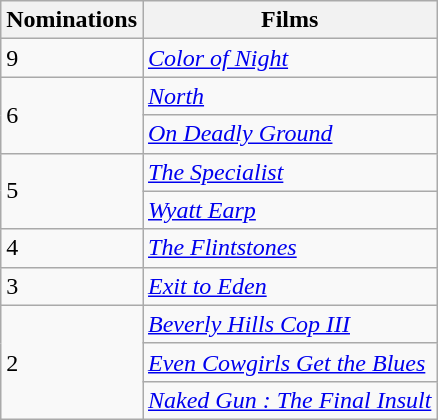<table class="wikitable">
<tr>
<th>Nominations</th>
<th>Films</th>
</tr>
<tr>
<td>9</td>
<td><em><a href='#'>Color of Night</a></em></td>
</tr>
<tr>
<td rowspan="2">6</td>
<td><a href='#'><em>North</em></a></td>
</tr>
<tr>
<td><em><a href='#'>On Deadly Ground</a></em></td>
</tr>
<tr>
<td rowspan="2">5</td>
<td><em><a href='#'>The Specialist</a></em></td>
</tr>
<tr>
<td><a href='#'><em>Wyatt Earp</em></a></td>
</tr>
<tr>
<td>4</td>
<td><a href='#'><em>The Flintstones</em></a></td>
</tr>
<tr>
<td>3</td>
<td><a href='#'><em>Exit to Eden</em></a></td>
</tr>
<tr>
<td rowspan="3">2</td>
<td><em><a href='#'>Beverly Hills Cop III</a></em></td>
</tr>
<tr>
<td><a href='#'><em>Even Cowgirls Get the Blues</em></a></td>
</tr>
<tr>
<td><em><a href='#'>Naked Gun : The Final Insult</a></em></td>
</tr>
</table>
